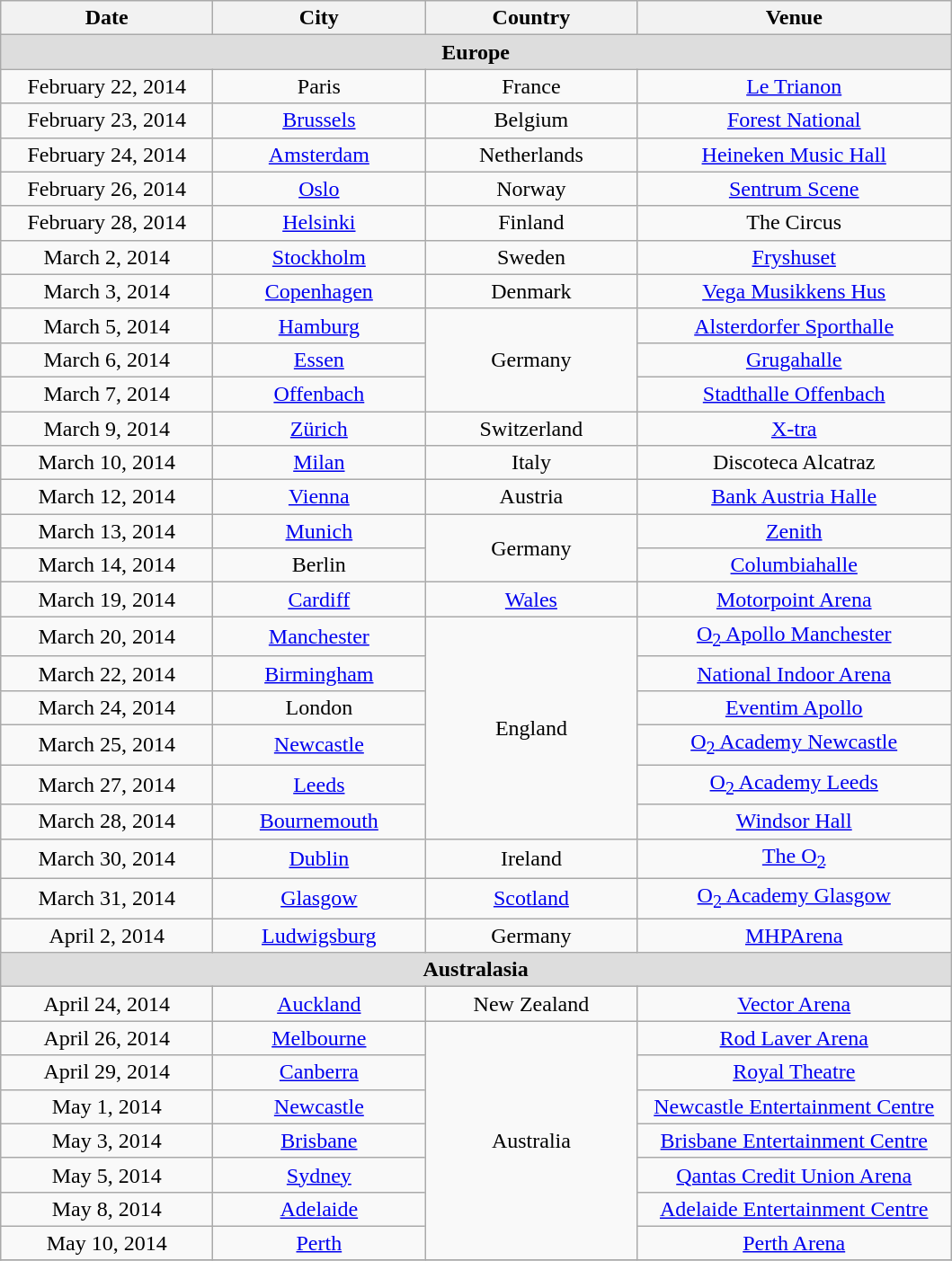<table class="wikitable" style="text-align:center">
<tr>
<th width="150px">Date</th>
<th width="150px">City</th>
<th width="150px">Country</th>
<th width="225px">Venue</th>
</tr>
<tr bgcolor="#DDDDDD">
<td colspan=4><strong>Europe</strong></td>
</tr>
<tr>
<td>February 22, 2014</td>
<td>Paris</td>
<td>France</td>
<td><a href='#'>Le Trianon</a></td>
</tr>
<tr>
<td>February 23, 2014</td>
<td><a href='#'>Brussels</a></td>
<td>Belgium</td>
<td><a href='#'>Forest National</a></td>
</tr>
<tr>
<td>February 24, 2014</td>
<td><a href='#'>Amsterdam</a></td>
<td>Netherlands</td>
<td><a href='#'>Heineken Music Hall</a></td>
</tr>
<tr>
<td>February 26, 2014</td>
<td><a href='#'>Oslo</a></td>
<td>Norway</td>
<td><a href='#'>Sentrum Scene</a></td>
</tr>
<tr>
<td>February 28, 2014</td>
<td><a href='#'>Helsinki</a></td>
<td>Finland</td>
<td>The Circus</td>
</tr>
<tr>
<td>March 2, 2014</td>
<td><a href='#'>Stockholm</a></td>
<td>Sweden</td>
<td><a href='#'>Fryshuset</a></td>
</tr>
<tr>
<td>March 3, 2014</td>
<td><a href='#'>Copenhagen</a></td>
<td>Denmark</td>
<td><a href='#'>Vega Musikkens Hus</a></td>
</tr>
<tr>
<td>March 5, 2014</td>
<td><a href='#'>Hamburg</a></td>
<td rowspan="3">Germany</td>
<td><a href='#'>Alsterdorfer Sporthalle</a></td>
</tr>
<tr>
<td>March 6, 2014</td>
<td><a href='#'>Essen</a></td>
<td><a href='#'>Grugahalle</a></td>
</tr>
<tr>
<td>March 7, 2014</td>
<td><a href='#'>Offenbach</a></td>
<td><a href='#'>Stadthalle Offenbach</a></td>
</tr>
<tr>
<td>March 9, 2014</td>
<td><a href='#'>Zürich</a></td>
<td>Switzerland</td>
<td><a href='#'>X-tra</a></td>
</tr>
<tr>
<td>March 10, 2014</td>
<td><a href='#'>Milan</a></td>
<td>Italy</td>
<td>Discoteca Alcatraz</td>
</tr>
<tr>
<td>March 12, 2014</td>
<td><a href='#'>Vienna</a></td>
<td>Austria</td>
<td><a href='#'>Bank Austria Halle</a></td>
</tr>
<tr>
<td>March 13, 2014</td>
<td><a href='#'>Munich</a></td>
<td rowspan="2">Germany</td>
<td><a href='#'>Zenith</a></td>
</tr>
<tr>
<td>March 14, 2014</td>
<td>Berlin</td>
<td><a href='#'>Columbiahalle</a></td>
</tr>
<tr>
<td>March 19, 2014</td>
<td><a href='#'>Cardiff</a></td>
<td><a href='#'>Wales</a></td>
<td><a href='#'>Motorpoint Arena</a></td>
</tr>
<tr>
<td>March 20, 2014</td>
<td><a href='#'>Manchester</a></td>
<td rowspan="6">England</td>
<td><a href='#'>O<sub>2</sub> Apollo Manchester</a></td>
</tr>
<tr>
<td>March 22, 2014</td>
<td><a href='#'>Birmingham</a></td>
<td><a href='#'>National Indoor Arena</a></td>
</tr>
<tr>
<td>March 24, 2014</td>
<td>London</td>
<td><a href='#'>Eventim Apollo</a></td>
</tr>
<tr>
<td>March 25, 2014</td>
<td><a href='#'>Newcastle</a></td>
<td><a href='#'>O<sub>2</sub> Academy Newcastle</a></td>
</tr>
<tr>
<td>March 27, 2014</td>
<td><a href='#'>Leeds</a></td>
<td><a href='#'>O<sub>2</sub> Academy Leeds</a></td>
</tr>
<tr>
<td>March 28, 2014</td>
<td><a href='#'>Bournemouth</a></td>
<td><a href='#'>Windsor Hall</a></td>
</tr>
<tr>
<td>March 30, 2014</td>
<td><a href='#'>Dublin</a></td>
<td>Ireland</td>
<td><a href='#'>The O<sub>2</sub></a></td>
</tr>
<tr>
<td>March 31, 2014</td>
<td><a href='#'>Glasgow</a></td>
<td><a href='#'>Scotland</a></td>
<td><a href='#'>O<sub>2</sub> Academy Glasgow</a></td>
</tr>
<tr>
<td>April 2, 2014</td>
<td><a href='#'>Ludwigsburg</a></td>
<td>Germany</td>
<td><a href='#'>MHPArena</a></td>
</tr>
<tr bgcolor="#DDDDDD">
<td colspan=4><strong>Australasia</strong></td>
</tr>
<tr>
<td>April 24, 2014</td>
<td><a href='#'>Auckland</a></td>
<td>New Zealand</td>
<td><a href='#'>Vector Arena</a></td>
</tr>
<tr>
<td>April 26, 2014</td>
<td><a href='#'>Melbourne</a></td>
<td rowspan="7">Australia</td>
<td><a href='#'>Rod Laver Arena</a></td>
</tr>
<tr>
<td>April 29, 2014</td>
<td><a href='#'>Canberra</a></td>
<td><a href='#'>Royal Theatre</a></td>
</tr>
<tr>
<td>May 1, 2014</td>
<td><a href='#'>Newcastle</a></td>
<td><a href='#'>Newcastle Entertainment Centre</a></td>
</tr>
<tr>
<td>May 3, 2014</td>
<td><a href='#'>Brisbane</a></td>
<td><a href='#'>Brisbane Entertainment Centre</a></td>
</tr>
<tr>
<td>May 5, 2014</td>
<td><a href='#'>Sydney</a></td>
<td><a href='#'>Qantas Credit Union Arena</a></td>
</tr>
<tr>
<td>May 8, 2014</td>
<td><a href='#'>Adelaide</a></td>
<td><a href='#'>Adelaide Entertainment Centre</a></td>
</tr>
<tr>
<td>May 10, 2014</td>
<td><a href='#'>Perth</a></td>
<td><a href='#'>Perth Arena</a></td>
</tr>
<tr>
</tr>
</table>
